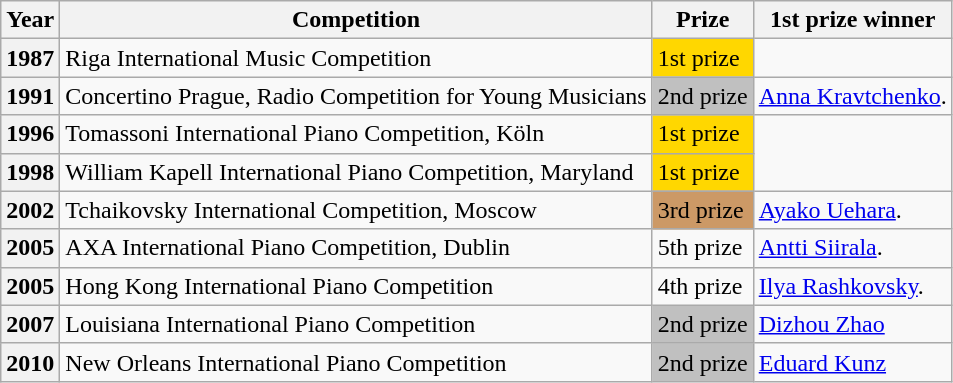<table class="wikitable">
<tr>
<th>Year</th>
<th>Competition</th>
<th>Prize</th>
<th>1st prize winner</th>
</tr>
<tr>
<th>1987</th>
<td> Riga International Music Competition</td>
<td bgcolor="gold">1st prize</td>
<td></td>
</tr>
<tr>
<th>1991</th>
<td> Concertino Prague, Radio Competition for Young Musicians</td>
<td bgcolor="silver">2nd prize</td>
<td> <a href='#'>Anna Kravtchenko</a>.</td>
</tr>
<tr>
<th>1996</th>
<td> Tomassoni International Piano Competition, Köln</td>
<td bgcolor="gold">1st prize</td>
</tr>
<tr>
<th>1998</th>
<td> William Kapell International Piano Competition, Maryland</td>
<td bgcolor="gold">1st prize</td>
</tr>
<tr>
<th>2002</th>
<td> Tchaikovsky International Competition, Moscow</td>
<td bgcolor="cc9966">3rd prize</td>
<td> <a href='#'>Ayako Uehara</a>.</td>
</tr>
<tr>
<th>2005</th>
<td> AXA International Piano Competition, Dublin</td>
<td>5th prize</td>
<td> <a href='#'>Antti Siirala</a>.</td>
</tr>
<tr>
<th>2005</th>
<td> Hong Kong International Piano Competition</td>
<td>4th prize</td>
<td> <a href='#'>Ilya Rashkovsky</a>.</td>
</tr>
<tr>
<th>2007</th>
<td> Louisiana International Piano Competition</td>
<td bgcolor="silver">2nd prize</td>
<td> <a href='#'>Dizhou Zhao</a></td>
</tr>
<tr>
<th>2010</th>
<td> New Orleans International Piano Competition</td>
<td bgcolor="silver">2nd prize</td>
<td> <a href='#'>Eduard Kunz</a></td>
</tr>
</table>
